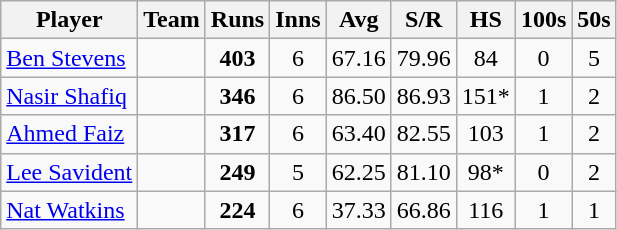<table class="wikitable" style="text-align:center;">
<tr>
<th>Player</th>
<th>Team</th>
<th>Runs</th>
<th>Inns</th>
<th>Avg</th>
<th>S/R</th>
<th>HS</th>
<th>100s</th>
<th>50s</th>
</tr>
<tr>
<td style="text-align:left;"><a href='#'>Ben Stevens</a></td>
<td></td>
<td><strong> 403 </strong></td>
<td>6</td>
<td>67.16</td>
<td>79.96</td>
<td>84</td>
<td>0</td>
<td>5</td>
</tr>
<tr>
<td style="text-align:left;"><a href='#'>Nasir Shafiq</a></td>
<td></td>
<td><strong> 346  </strong></td>
<td>6</td>
<td>86.50</td>
<td>86.93</td>
<td>151*</td>
<td>1</td>
<td>2</td>
</tr>
<tr>
<td style="text-align:left;"><a href='#'>Ahmed Faiz</a></td>
<td></td>
<td><strong> 317 </strong></td>
<td>6</td>
<td>63.40</td>
<td>82.55</td>
<td>103</td>
<td>1</td>
<td>2</td>
</tr>
<tr>
<td style="text-align:left;"><a href='#'>Lee Savident</a></td>
<td></td>
<td><strong> 249 </strong></td>
<td>5</td>
<td>62.25</td>
<td>81.10</td>
<td>98*</td>
<td>0</td>
<td>2</td>
</tr>
<tr>
<td style="text-align:left;"><a href='#'>Nat Watkins</a></td>
<td></td>
<td><strong> 224  </strong></td>
<td>6</td>
<td>37.33</td>
<td>66.86</td>
<td>116</td>
<td>1</td>
<td>1</td>
</tr>
</table>
